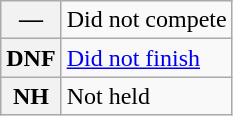<table class="wikitable">
<tr>
<th scope="row">—</th>
<td>Did not compete</td>
</tr>
<tr>
<th scope="row">DNF</th>
<td><a href='#'>Did not finish</a></td>
</tr>
<tr>
<th scope="row">NH</th>
<td>Not held</td>
</tr>
</table>
